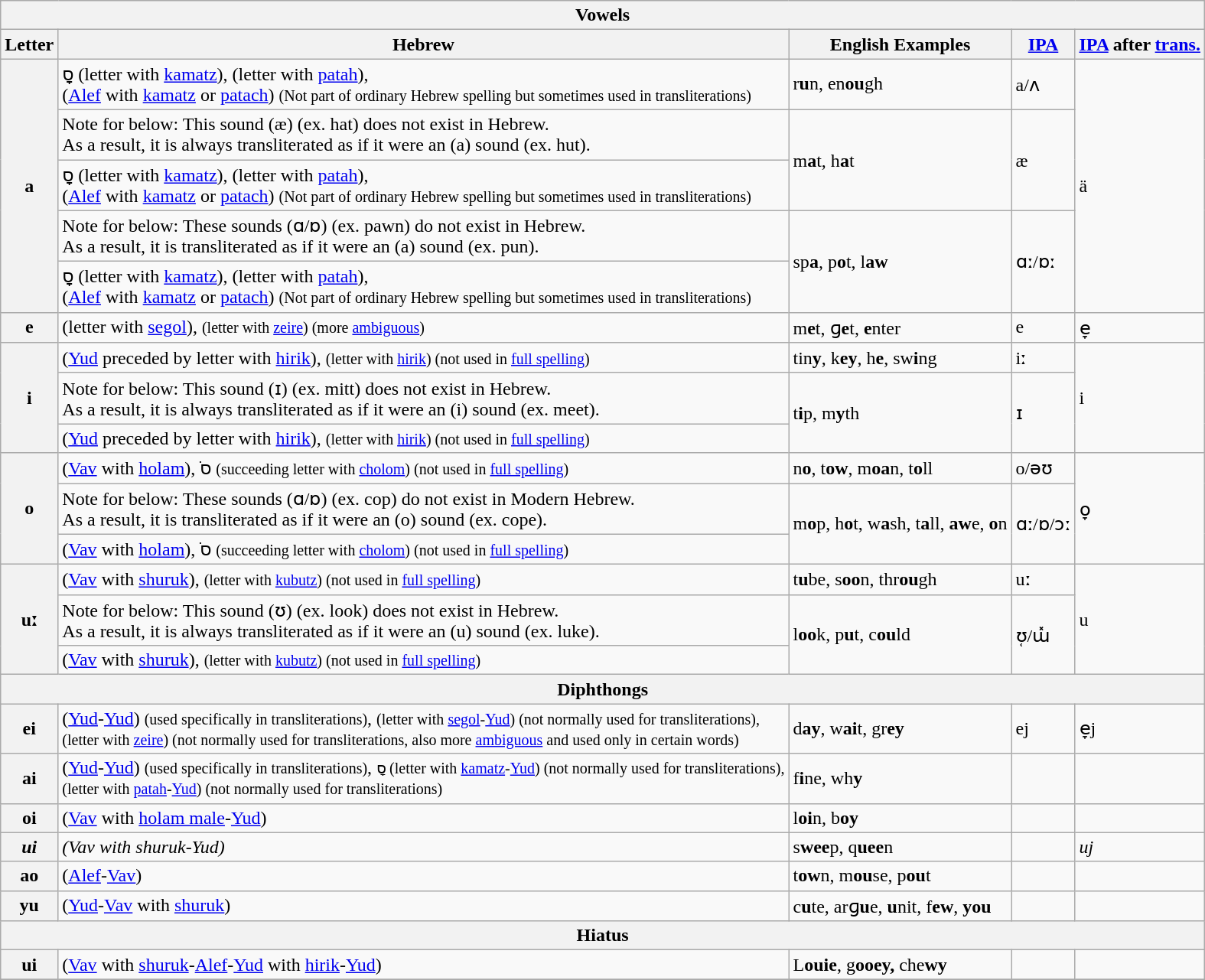<table class="wikitable">
<tr>
<th colspan="5">Vowels</th>
</tr>
<tr>
<th width="0%">Letter</th>
<th>Hebrew</th>
<th>English Examples</th>
<th><a href='#'>IPA</a></th>
<th><a href='#'>IPA</a> after <a href='#'>trans.</a></th>
</tr>
<tr>
<th ! rowspan="5">a</th>
<td><span>סָ</span>‎ (letter with <a href='#'>kamatz</a>),   (letter with <a href='#'>patah</a>),<br> (<a href='#'>Alef</a> with <a href='#'>kamatz</a> or <a href='#'>patach</a>) <small>(Not part of ordinary Hebrew spelling but sometimes used in transliterations)</small></td>
<td>r<strong>u</strong>n, en<strong>ou</strong>gh</td>
<td>a/ʌ</td>
<td rowspan="5">ä</td>
</tr>
<tr>
<td>Note for below: This sound (æ) (ex. hat) does not exist in Hebrew.<br>As a result, it is always transliterated as if it were an (a) sound (ex. hut).</td>
<td rowspan="2">m<strong>a</strong>t, h<strong>a</strong>t</td>
<td rowspan="2">æ</td>
</tr>
<tr>
<td><span>סָ</span>‎ (letter with <a href='#'>kamatz</a>),   (letter with <a href='#'>patah</a>),<br> (<a href='#'>Alef</a> with <a href='#'>kamatz</a> or <a href='#'>patach</a>) <small>(Not part of ordinary Hebrew spelling but sometimes used in transliterations)</small></td>
</tr>
<tr>
<td>Note for below: These sounds (ɑ/ɒ) (ex. pawn) do not exist in Hebrew.<br>As a result, it is transliterated as if it were an (a) sound (ex. pun).</td>
<td rowspan="2">sp<strong>a</strong>, p<strong>o</strong>t, l<strong>aw</strong></td>
<td rowspan="2">ɑː/ɒː</td>
</tr>
<tr>
<td><span>סָ</span>‎ (letter with <a href='#'>kamatz</a>),   (letter with <a href='#'>patah</a>),<br> (<a href='#'>Alef</a> with <a href='#'>kamatz</a> or <a href='#'>patach</a>) <small>(Not part of ordinary Hebrew spelling but sometimes used in transliterations)</small></td>
</tr>
<tr>
<th>e</th>
<td> (letter with <a href='#'>segol</a>), <small> (letter with <a href='#'>zeire</a>) (more <a href='#'>ambiguous</a>)</small></td>
<td>m<strong>e</strong>t, ɡ<strong>e</strong>t, <strong>e</strong>nter</td>
<td>e</td>
<td>e̞</td>
</tr>
<tr>
<th ! rowspan="3">i</th>
<td> (<a href='#'>Yud</a> preceded by letter with <a href='#'>hirik</a>), <small> (letter with <a href='#'>hirik</a>) (not used in <a href='#'>full spelling</a>)</small></td>
<td>tin<strong>y</strong>, k<strong>ey</strong>, h<strong>e</strong>, sw<strong>i</strong>ng</td>
<td>iː</td>
<td rowspan="3">i</td>
</tr>
<tr>
<td>Note for below: This sound (ɪ) (ex. mitt) does not exist in Hebrew.<br>As a result, it is always transliterated as if it were an (i) sound (ex. meet).</td>
<td rowspan="2">t<strong>i</strong>p, m<strong>y</strong>th</td>
<td rowspan="2">ɪ</td>
</tr>
<tr>
<td>  (<a href='#'>Yud</a> preceded by letter with <a href='#'>hirik</a>), <small> (letter with <a href='#'>hirik</a>) (not used in <a href='#'>full spelling</a>)</small></td>
</tr>
<tr>
<th ! rowspan="3">o</th>
<td> (<a href='#'>Vav</a> with <a href='#'>holam</a>), <span>סֹ</span> <small> (succeeding letter with <a href='#'>cholom</a>) (not used in <a href='#'>full spelling</a>)</small></td>
<td>n<strong>o</strong>, t<strong>ow</strong>, m<strong>oa</strong>n, t<strong>o</strong>ll</td>
<td>o/əʊ</td>
<td rowspan="3">o̞</td>
</tr>
<tr>
<td>Note for below: These sounds (ɑ/ɒ) (ex. cop) do not exist in Modern Hebrew.<br>As a result, it is transliterated as if it were an (o) sound (ex. cope).</td>
<td rowspan="2">m<strong>o</strong>p, h<strong>o</strong>t, w<strong>a</strong>sh, t<strong>a</strong>ll, <strong>aw</strong>e, <strong>o</strong>n</td>
<td rowspan="2">ɑː/ɒ/ɔː</td>
</tr>
<tr>
<td> (<a href='#'>Vav</a> with <a href='#'>holam</a>), <span>סֹ</span> <small> (succeeding letter with <a href='#'>cholom</a>) (not used in <a href='#'>full spelling</a>)</small></td>
</tr>
<tr>
<th ! rowspan="3">uː</th>
<td> (<a href='#'>Vav</a> with <a href='#'>shuruk</a>), <small> (letter with <a href='#'>kubutz</a>) (not used in <a href='#'>full spelling</a>)</small></td>
<td>t<strong>u</strong>be, s<strong>oo</strong>n, thr<strong>ou</strong>gh</td>
<td>uː</td>
<td rowspan="3">u</td>
</tr>
<tr>
<td>Note for below: This sound (ʊ) (ex. look) does not exist in Hebrew.<br>As a result, it is always transliterated as if it were an (u) sound (ex. luke).</td>
<td rowspan="2">l<strong>oo</strong>k, p<strong>u</strong>t, c<strong>ou</strong>ld</td>
<td rowspan="2">ʊ̜/ɯ̽</td>
</tr>
<tr>
<td> (<a href='#'>Vav</a> with <a href='#'>shuruk</a>), <small> (letter with <a href='#'>kubutz</a>) (not used in <a href='#'>full spelling</a>)</small></td>
</tr>
<tr>
<th colspan="5">Diphthongs</th>
</tr>
<tr>
<th>ei</th>
<td> (<a href='#'>Yud</a>-<a href='#'>Yud</a>) <small>(used specifically in transliterations)</small>, <small> (letter with <a href='#'>segol</a>-<a href='#'>Yud</a>) (not normally used for transliterations),<br> (letter with <a href='#'>zeire</a>) (not normally used for transliterations, also more <a href='#'>ambiguous</a> and used only in certain words)</small></td>
<td>d<strong>ay</strong>, w<strong>ai</strong>t, gr<strong>ey</strong></td>
<td>ej</td>
<td>e̞j</td>
</tr>
<tr>
<th>ai</th>
<td> (<a href='#'>Yud</a>-<a href='#'>Yud</a>) <small>(used specifically in transliterations)</small>, <small><span>סָ</span> (letter with <a href='#'>kamatz</a>-<a href='#'>Yud</a>) (not normally used for transliterations),<br> (letter with <a href='#'>patah</a>-<a href='#'>Yud</a>) (not normally used for transliterations)</small></td>
<td>f<strong>i</strong>ne, wh<strong>y</strong></td>
<td></td>
<td></td>
</tr>
<tr>
<th>oi</th>
<td> (<a href='#'>Vav</a> with <a href='#'>holam male</a>-<a href='#'>Yud</a>)</td>
<td>l<strong>oi</strong>n, b<strong>oy</strong></td>
<td></td>
<td></td>
</tr>
<tr>
<th><span><em>ui</em></span></th>
<td><span><em> (Vav with shuruk-Yud)</em></span></td>
<td>s<strong>wee</strong>p, q<strong>uee</strong>n</td>
<td><span><em></em></span></td>
<td><em>uj</em></td>
</tr>
<tr>
<th>ao</th>
<td> (<a href='#'>Alef</a>-<a href='#'>Vav</a>)</td>
<td>t<strong>ow</strong>n, m<strong>ou</strong>se, p<strong>ou</strong>t</td>
<td></td>
<td></td>
</tr>
<tr>
<th>yu</th>
<td> (<a href='#'>Yud</a>-<a href='#'>Vav</a> with <a href='#'>shuruk</a>)</td>
<td>c<strong>u</strong>te, arɡ<strong>u</strong>e, <strong>u</strong>nit, f<strong>ew</strong>, <strong>you</strong></td>
<td></td>
<td></td>
</tr>
<tr>
<th colspan="5">Hiatus</th>
</tr>
<tr>
<th>ui</th>
<td> (<a href='#'>Vav</a> with <a href='#'>shuruk</a>-<a href='#'>Alef</a>-<a href='#'>Yud</a> with <a href='#'>hirik</a>-<a href='#'>Yud</a>)</td>
<td>L<strong>ouie</strong>, g<strong>ooey,</strong> che<strong>wy</strong></td>
<td></td>
<td></td>
</tr>
<tr>
</tr>
</table>
